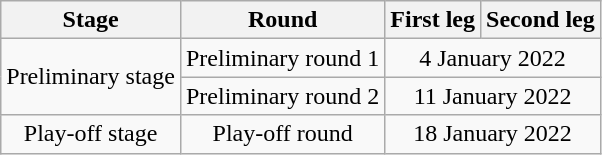<table class="wikitable mw-collapsible mw-collapsed" style="text-align:center">
<tr>
<th>Stage</th>
<th>Round</th>
<th>First leg</th>
<th>Second leg</th>
</tr>
<tr>
<td rowspan=2>Preliminary stage</td>
<td>Preliminary round 1</td>
<td colspan=2>4 January 2022</td>
</tr>
<tr>
<td>Preliminary round 2</td>
<td colspan=2>11 January 2022</td>
</tr>
<tr>
<td>Play-off stage</td>
<td>Play-off round</td>
<td colspan=2>18 January 2022</td>
</tr>
</table>
